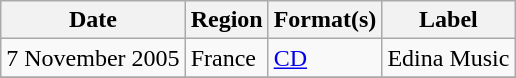<table class="wikitable">
<tr>
<th align="center">Date</th>
<th align="center">Region</th>
<th align="center">Format(s)</th>
<th align="center">Label</th>
</tr>
<tr>
<td align="left">7 November 2005</td>
<td align="left">France</td>
<td align="left"><a href='#'>CD</a></td>
<td align="left">Edina Music</td>
</tr>
<tr>
</tr>
<tr>
</tr>
</table>
